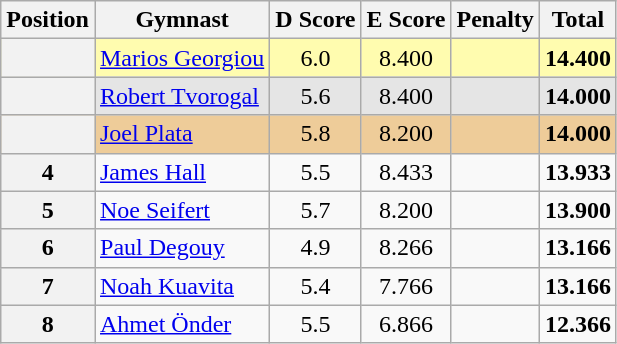<table style="text-align:center;" class="wikitable sortable">
<tr>
<th>Position</th>
<th>Gymnast</th>
<th>D Score</th>
<th>E Score</th>
<th>Penalty</th>
<th>Total</th>
</tr>
<tr style="background:#fffcaf;">
<th scope="row" style="text-align:center"></th>
<td style="text-align:left;"> <a href='#'>Marios Georgiou</a></td>
<td>6.0</td>
<td>8.400</td>
<td></td>
<td><strong>14.400</strong></td>
</tr>
<tr style="background:#e5e5e5;">
<th scope="row" style="text-align:center"></th>
<td style="text-align:left;"> <a href='#'>Robert Tvorogal</a></td>
<td>5.6</td>
<td>8.400</td>
<td></td>
<td><strong>14.000</strong></td>
</tr>
<tr style="background:#ec9;">
<th scope="row" style="text-align:center"></th>
<td style="text-align:left;"> <a href='#'>Joel Plata</a></td>
<td>5.8</td>
<td>8.200</td>
<td></td>
<td><strong>14.000</strong></td>
</tr>
<tr>
<th>4</th>
<td style="text-align:left;"> <a href='#'>James Hall</a></td>
<td>5.5</td>
<td>8.433</td>
<td></td>
<td><strong>13.933</strong></td>
</tr>
<tr>
<th>5</th>
<td style="text-align:left;"> <a href='#'>Noe Seifert</a></td>
<td>5.7</td>
<td>8.200</td>
<td></td>
<td><strong>13.900</strong></td>
</tr>
<tr>
<th>6</th>
<td style="text-align:left;"> <a href='#'>Paul Degouy</a></td>
<td>4.9</td>
<td>8.266</td>
<td></td>
<td><strong>13.166</strong></td>
</tr>
<tr>
<th>7</th>
<td style="text-align:left;"> <a href='#'>Noah Kuavita</a></td>
<td>5.4</td>
<td>7.766</td>
<td></td>
<td><strong>13.166</strong></td>
</tr>
<tr>
<th>8</th>
<td style="text-align:left;"> <a href='#'>Ahmet Önder</a></td>
<td>5.5</td>
<td>6.866</td>
<td></td>
<td><strong>12.366</strong></td>
</tr>
</table>
